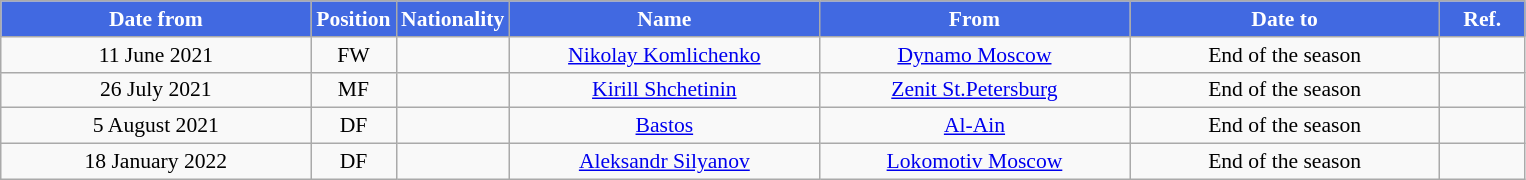<table class="wikitable" style="text-align:center; font-size:90%; ">
<tr>
<th style="background:#4169E1; color:white; width:200px;">Date from</th>
<th style="background:#4169E1; color:white; width:50px;">Position</th>
<th style="background:#4169E1; color:white; width:50px;">Nationality</th>
<th style="background:#4169E1; color:white; width:200px;">Name</th>
<th style="background:#4169E1; color:white; width:200px;">From</th>
<th style="background:#4169E1; color:white; width:200px;">Date to</th>
<th style="background:#4169E1; color:white; width:50px;">Ref.</th>
</tr>
<tr>
<td>11 June 2021</td>
<td>FW</td>
<td></td>
<td><a href='#'>Nikolay Komlichenko</a></td>
<td><a href='#'>Dynamo Moscow</a></td>
<td>End of the season</td>
<td></td>
</tr>
<tr>
<td>26 July 2021</td>
<td>MF</td>
<td></td>
<td><a href='#'>Kirill Shchetinin</a></td>
<td><a href='#'>Zenit St.Petersburg</a></td>
<td>End of the season</td>
<td></td>
</tr>
<tr>
<td>5 August 2021</td>
<td>DF</td>
<td></td>
<td><a href='#'>Bastos</a></td>
<td><a href='#'>Al-Ain</a></td>
<td>End of the season</td>
<td></td>
</tr>
<tr>
<td>18 January 2022</td>
<td>DF</td>
<td></td>
<td><a href='#'>Aleksandr Silyanov</a></td>
<td><a href='#'>Lokomotiv Moscow</a></td>
<td>End of the season</td>
<td></td>
</tr>
</table>
